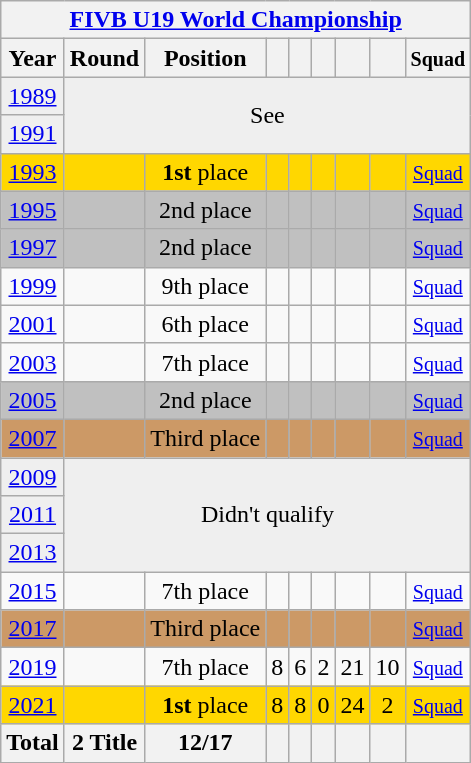<table class="wikitable" style="text-align: center;">
<tr>
<th colspan=9><a href='#'>FIVB U19 World Championship</a></th>
</tr>
<tr>
<th>Year</th>
<th>Round</th>
<th>Position</th>
<th></th>
<th></th>
<th></th>
<th></th>
<th></th>
<th><small>Squad</small></th>
</tr>
<tr bgcolor="efefef">
<td> <a href='#'>1989</a></td>
<td colspan="8" rowspan="2">See </td>
</tr>
<tr bgcolor="efefef">
<td> <a href='#'>1991</a></td>
</tr>
<tr bgcolor=gold>
<td> <a href='#'>1993</a></td>
<td></td>
<td><strong>1st</strong> place</td>
<td></td>
<td></td>
<td></td>
<td></td>
<td></td>
<td><small> <a href='#'>Squad</a></small></td>
</tr>
<tr bgcolor=silver>
<td> <a href='#'>1995</a></td>
<td></td>
<td>2nd place</td>
<td></td>
<td></td>
<td></td>
<td></td>
<td></td>
<td><small> <a href='#'>Squad</a></small></td>
</tr>
<tr bgcolor=silver>
<td> <a href='#'>1997</a></td>
<td></td>
<td>2nd place</td>
<td></td>
<td></td>
<td></td>
<td></td>
<td></td>
<td><small><a href='#'>Squad</a></small></td>
</tr>
<tr>
<td> <a href='#'>1999</a></td>
<td></td>
<td>9th place</td>
<td></td>
<td></td>
<td></td>
<td></td>
<td></td>
<td><small><a href='#'>Squad</a></small></td>
</tr>
<tr>
<td> <a href='#'>2001</a></td>
<td></td>
<td>6th place</td>
<td></td>
<td></td>
<td></td>
<td></td>
<td></td>
<td><small> <a href='#'>Squad</a></small></td>
</tr>
<tr>
<td> <a href='#'>2003</a></td>
<td></td>
<td>7th place</td>
<td></td>
<td></td>
<td></td>
<td></td>
<td></td>
<td><small><a href='#'>Squad</a></small></td>
</tr>
<tr bgcolor=silver>
<td> <a href='#'>2005</a></td>
<td></td>
<td>2nd place</td>
<td></td>
<td></td>
<td></td>
<td></td>
<td></td>
<td><small><a href='#'>Squad</a></small></td>
</tr>
<tr bgcolor=cc9966>
<td> <a href='#'>2007</a></td>
<td></td>
<td>Third place</td>
<td></td>
<td></td>
<td></td>
<td></td>
<td></td>
<td><small> <a href='#'>Squad</a></small></td>
</tr>
<tr bgcolor="efefef">
<td> <a href='#'>2009</a></td>
<td colspan="8" rowspan="3">Didn't qualify</td>
</tr>
<tr bgcolor="efefef">
<td> <a href='#'>2011</a></td>
</tr>
<tr bgcolor="efefef">
<td> <a href='#'>2013</a></td>
</tr>
<tr>
<td> <a href='#'>2015</a></td>
<td></td>
<td>7th place</td>
<td></td>
<td></td>
<td></td>
<td></td>
<td></td>
<td><small><a href='#'>Squad</a></small></td>
</tr>
<tr bgcolor=cc9966>
<td> <a href='#'>2017</a></td>
<td></td>
<td>Third place</td>
<td></td>
<td></td>
<td></td>
<td></td>
<td></td>
<td><small><a href='#'>Squad</a></small></td>
</tr>
<tr>
<td> <a href='#'>2019</a></td>
<td></td>
<td>7th place</td>
<td>8</td>
<td>6</td>
<td>2</td>
<td>21</td>
<td>10</td>
<td><small><a href='#'>Squad</a></small></td>
</tr>
<tr bgcolor=gold>
<td> <a href='#'>2021</a></td>
<td></td>
<td><strong>1st</strong> place</td>
<td>8</td>
<td>8</td>
<td>0</td>
<td>24</td>
<td>2</td>
<td><small><a href='#'>Squad</a></small></td>
</tr>
<tr>
<th>Total</th>
<th>2 Title</th>
<th>12/17</th>
<th></th>
<th></th>
<th></th>
<th></th>
<th></th>
<th></th>
</tr>
</table>
